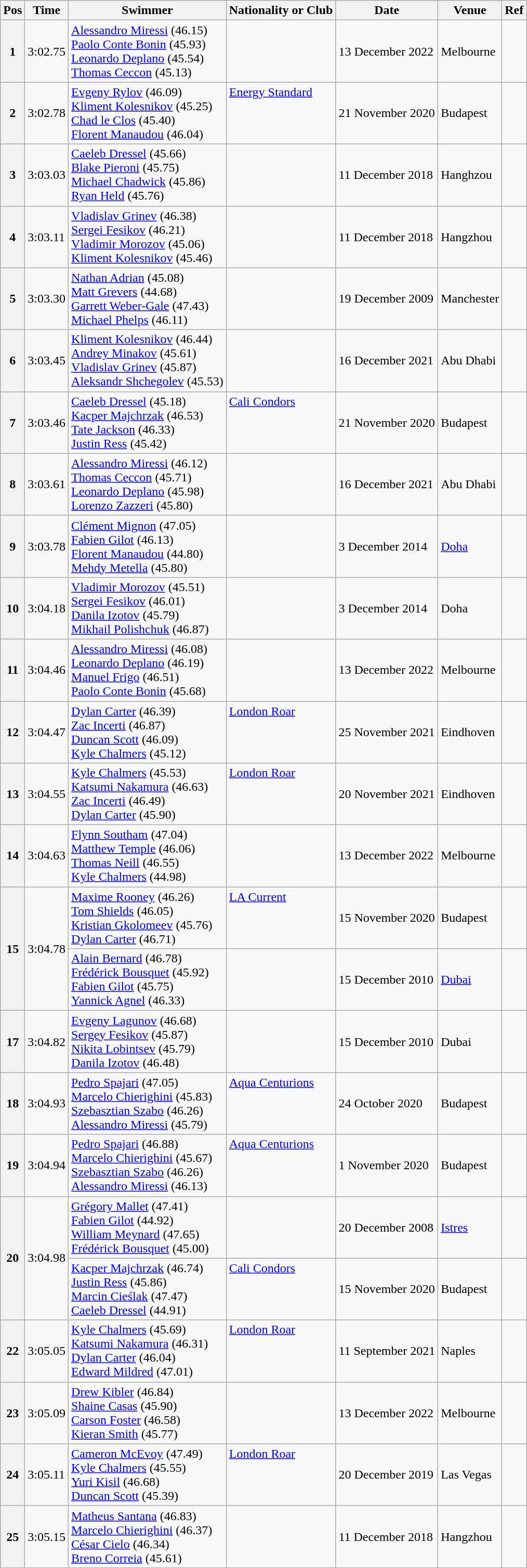<table class="wikitable">
<tr>
<th>Pos</th>
<th>Time</th>
<th>Swimmer</th>
<th>Nationality or Club</th>
<th>Date</th>
<th>Venue</th>
<th>Ref</th>
</tr>
<tr>
<th>1</th>
<td>3:02.75</td>
<td><a href='#'>Alessandro Miressi</a> (46.15)<br><a href='#'>Paolo Conte Bonin</a> (45.93)<br><a href='#'>Leonardo Deplano</a> (45.54)<br><a href='#'>Thomas Ceccon</a> (45.13)</td>
<td></td>
<td>13 December 2022</td>
<td>Melbourne</td>
<td></td>
</tr>
<tr>
<th>2</th>
<td>3:02.78</td>
<td><a href='#'>Evgeny Rylov</a> (46.09) <br><a href='#'>Kliment Kolesnikov</a> (45.25) <br><a href='#'>Chad le Clos</a> (45.40) <br><a href='#'>Florent Manaudou</a> (46.04)</td>
<td><a href='#'>Energy Standard</a><br><br><br><br></td>
<td>21 November 2020</td>
<td>Budapest</td>
<td></td>
</tr>
<tr>
<th>3</th>
<td>3:03.03</td>
<td><a href='#'>Caeleb Dressel</a> (45.66)<br><a href='#'>Blake Pieroni</a> (45.75)<br><a href='#'>Michael Chadwick</a> (45.86)<br><a href='#'>Ryan Held</a> (45.76)</td>
<td></td>
<td>11 December 2018</td>
<td>Hanghzou</td>
<td></td>
</tr>
<tr>
<th>4</th>
<td>3:03.11</td>
<td><a href='#'>Vladislav Grinev</a> (46.38)<br><a href='#'>Sergei Fesikov</a> (46.21)<br><a href='#'>Vladimir Morozov</a> (45.06)<br><a href='#'>Kliment Kolesnikov</a> (45.46)</td>
<td></td>
<td>11 December 2018</td>
<td>Hangzhou</td>
<td></td>
</tr>
<tr>
<th>5</th>
<td>3:03.30</td>
<td><a href='#'>Nathan Adrian</a> (45.08)<br><a href='#'>Matt Grevers</a> (44.68)<br><a href='#'>Garrett Weber-Gale</a> (47.43)<br><a href='#'>Michael Phelps</a> (46.11)</td>
<td></td>
<td>19 December 2009</td>
<td>Manchester</td>
<td></td>
</tr>
<tr>
<th>6</th>
<td>3:03.45</td>
<td><a href='#'>Kliment Kolesnikov</a> (46.44) <br><a href='#'>Andrey Minakov</a> (45.61) <br><a href='#'>Vladislav Grinev</a> (45.87) <br><a href='#'>Aleksandr Shchegolev</a> (45.53)</td>
<td></td>
<td>16 December 2021</td>
<td>Abu Dhabi</td>
<td></td>
</tr>
<tr>
<th>7</th>
<td>3:03.46</td>
<td><a href='#'>Caeleb Dressel</a> (45.18) <br><a href='#'>Kacper Majchrzak</a> (46.53) <br><a href='#'>Tate Jackson</a> (46.33) <br><a href='#'>Justin Ress</a> (45.42)</td>
<td><a href='#'>Cali Condors</a><br><br><br><br></td>
<td>21 November 2020</td>
<td>Budapest</td>
<td></td>
</tr>
<tr>
<th>8</th>
<td>3:03.61</td>
<td><a href='#'>Alessandro Miressi</a> (46.12) <br><a href='#'>Thomas Ceccon</a> (45.71)<br><a href='#'>Leonardo Deplano</a> (45.98)<br><a href='#'>Lorenzo Zazzeri</a> (45.80)</td>
<td></td>
<td>16 December 2021</td>
<td>Abu Dhabi</td>
<td></td>
</tr>
<tr>
<th>9</th>
<td>3:03.78</td>
<td><a href='#'>Clément Mignon</a> (47.05)<br><a href='#'>Fabien Gilot</a> (46.13)<br><a href='#'>Florent Manaudou</a> (44.80)<br><a href='#'>Mehdy Metella</a> (45.80)</td>
<td></td>
<td>3 December 2014</td>
<td><a href='#'>Doha</a></td>
<td></td>
</tr>
<tr>
<th>10</th>
<td>3:04.18</td>
<td><a href='#'>Vladimir Morozov</a> (45.51)<br><a href='#'>Sergei Fesikov</a> (46.01)<br><a href='#'>Danila Izotov</a> (45.79)<br><a href='#'>Mikhail Polishchuk</a> (46.87)</td>
<td></td>
<td>3 December 2014</td>
<td>Doha</td>
<td></td>
</tr>
<tr>
<th>11</th>
<td>3:04.46</td>
<td><a href='#'>Alessandro Miressi</a> (46.08)<br><a href='#'>Leonardo Deplano</a> (46.19)<br><a href='#'>Manuel Frigo</a> (46.51)<br><a href='#'>Paolo Conte Bonin</a> (45.68)</td>
<td></td>
<td>13 December 2022</td>
<td>Melbourne</td>
<td></td>
</tr>
<tr>
<th>12</th>
<td>3:04.47</td>
<td><a href='#'>Dylan Carter</a> (46.39)<br><a href='#'>Zac Incerti</a> (46.87)<br><a href='#'>Duncan Scott</a> (46.09)<br><a href='#'>Kyle Chalmers</a> (45.12)</td>
<td><a href='#'>London Roar</a><br><br><br><br></td>
<td>25 November 2021</td>
<td>Eindhoven</td>
<td></td>
</tr>
<tr>
<th>13</th>
<td>3:04.55</td>
<td><a href='#'>Kyle Chalmers</a> (45.53)<br><a href='#'>Katsumi Nakamura</a> (46.63)<br><a href='#'>Zac Incerti</a> (46.49)<br><a href='#'>Dylan Carter</a> (45.90)</td>
<td><a href='#'>London Roar</a><br><br><br><br></td>
<td>20 November 2021</td>
<td>Eindhoven</td>
<td></td>
</tr>
<tr>
<th>14</th>
<td>3:04.63</td>
<td><a href='#'>Flynn Southam</a> (47.04)<br><a href='#'>Matthew Temple</a> (46.06)<br><a href='#'>Thomas Neill</a> (46.55)<br><a href='#'>Kyle Chalmers</a> (44.98)</td>
<td></td>
<td>13 December 2022</td>
<td>Melbourne</td>
<td></td>
</tr>
<tr>
<th rowspan=2>15</th>
<td rowspan=2>3:04.78</td>
<td><a href='#'>Maxime Rooney</a> (46.26) <br><a href='#'>Tom Shields</a> (46.05)<br><a href='#'>Kristian Gkolomeev</a> (45.76) <br><a href='#'>Dylan Carter</a> (46.71)</td>
<td><a href='#'>LA Current</a><br><br><br><br></td>
<td>15 November 2020</td>
<td>Budapest</td>
<td></td>
</tr>
<tr>
<td><a href='#'>Alain Bernard</a> (46.78)<br><a href='#'>Frédérick Bousquet</a> (45.92)<br><a href='#'>Fabien Gilot</a> (45.75)<br><a href='#'>Yannick Agnel</a> (46.33)</td>
<td></td>
<td>15 December 2010</td>
<td><a href='#'>Dubai</a></td>
<td></td>
</tr>
<tr>
<th>17</th>
<td>3:04.82</td>
<td><a href='#'>Evgeny Lagunov</a> (46.68)<br><a href='#'>Sergey Fesikov</a> (45.87)<br><a href='#'>Nikita Lobintsev</a> (45.79)<br><a href='#'>Danila Izotov</a> (46.48)</td>
<td></td>
<td>15 December 2010</td>
<td>Dubai</td>
<td></td>
</tr>
<tr>
<th>18</th>
<td>3:04.93</td>
<td><a href='#'>Pedro Spajari</a> (47.05) <br><a href='#'>Marcelo Chierighini</a> (45.83)<br><a href='#'>Szebasztian Szabo</a> (46.26) <br><a href='#'>Alessandro Miressi</a> (45.79)</td>
<td><a href='#'>Aqua Centurions</a><br><br><br><br></td>
<td>24 October 2020</td>
<td>Budapest</td>
<td></td>
</tr>
<tr>
<th>19</th>
<td>3:04.94</td>
<td><a href='#'>Pedro Spajari</a> (46.88) <br><a href='#'>Marcelo Chierighini</a> (45.67)<br><a href='#'>Szebasztian Szabo</a> (46.26) <br><a href='#'>Alessandro Miressi</a> (46.13)</td>
<td><a href='#'>Aqua Centurions</a><br><br><br><br></td>
<td>1 November 2020</td>
<td>Budapest</td>
<td></td>
</tr>
<tr>
<th rowspan=2>20</th>
<td rowspan=2>3:04.98</td>
<td><a href='#'>Grégory Mallet</a> (47.41)<br><a href='#'>Fabien Gilot</a> (44.92)<br><a href='#'>William Meynard</a> (47.65)<br><a href='#'>Frédérick Bousquet</a> (45.00)</td>
<td></td>
<td>20 December 2008</td>
<td><a href='#'>Istres</a></td>
<td></td>
</tr>
<tr>
<td><a href='#'>Kacper Majchrzak</a> (46.74)<br><a href='#'>Justin Ress</a> (45.86)<br><a href='#'>Marcin Cieślak</a> (47.47)<br><a href='#'>Caeleb Dressel</a> (44.91)</td>
<td><a href='#'>Cali Condors</a><br><br><br><br></td>
<td>15 November 2020</td>
<td>Budapest</td>
<td></td>
</tr>
<tr>
<th>22</th>
<td>3:05.05</td>
<td><a href='#'>Kyle Chalmers</a> (45.69)<br><a href='#'>Katsumi Nakamura</a> (46.31)<br><a href='#'>Dylan Carter</a> (46.04)<br><a href='#'>Edward Mildred</a> (47.01)</td>
<td><a href='#'>London Roar</a><br><br><br><br></td>
<td>11 September 2021</td>
<td>Naples</td>
<td></td>
</tr>
<tr>
<th>23</th>
<td>3:05.09</td>
<td><a href='#'>Drew Kibler</a> (46.84)<br><a href='#'>Shaine Casas</a> (45.90)<br><a href='#'>Carson Foster</a> (46.58)<br><a href='#'>Kieran Smith</a> (45.77)</td>
<td></td>
<td>13 December 2022</td>
<td>Melbourne</td>
<td></td>
</tr>
<tr>
<th>24</th>
<td>3:05.11</td>
<td><a href='#'>Cameron McEvoy</a> (47.49)<br><a href='#'>Kyle Chalmers</a> (45.55)<br><a href='#'>Yuri Kisil</a> (46.68)<br><a href='#'>Duncan Scott</a> (45.39)</td>
<td><a href='#'>London Roar</a><br><br><br><br></td>
<td>20 December 2019</td>
<td>Las Vegas</td>
<td></td>
</tr>
<tr>
<th>25</th>
<td>3:05.15</td>
<td><a href='#'>Matheus Santana</a> (46.83)<br><a href='#'>Marcelo Chierighini</a> (46.37)<br><a href='#'>César Cielo</a> (46.34)<br><a href='#'>Breno Correia</a> (45.61)</td>
<td></td>
<td>11 December 2018</td>
<td>Hangzhou</td>
<td></td>
</tr>
</table>
